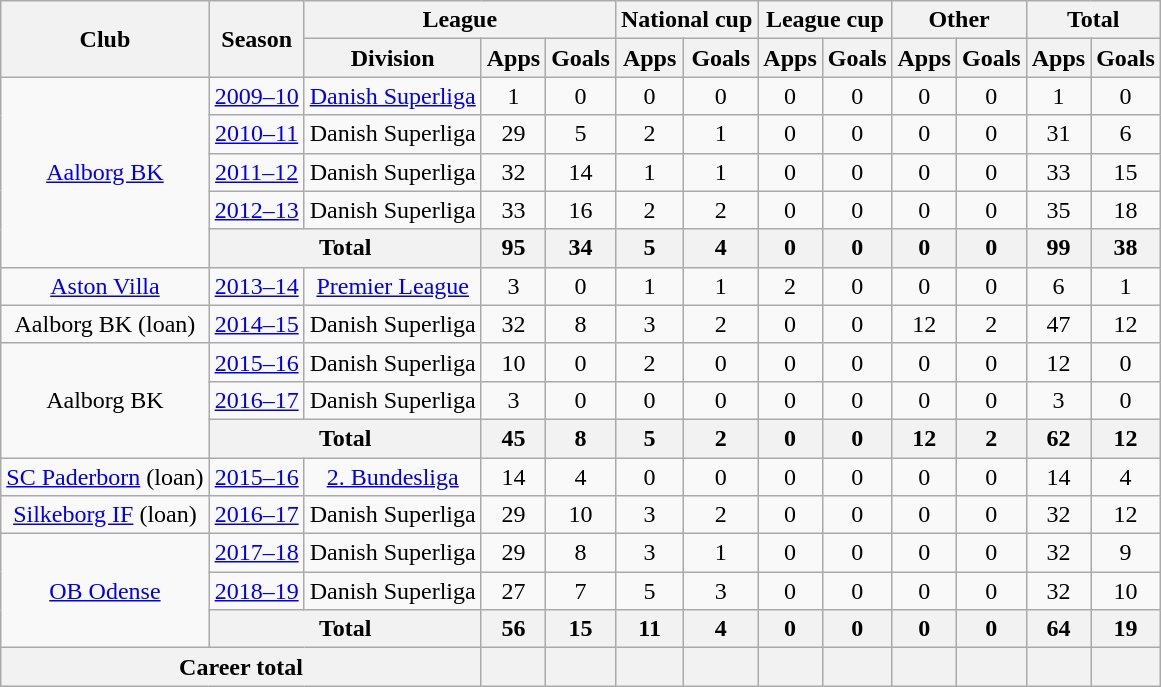<table class="wikitable" style="text-align:center">
<tr>
<th rowspan="2">Club</th>
<th rowspan="2">Season</th>
<th colspan="3">League</th>
<th colspan="2">National cup</th>
<th colspan="2">League cup</th>
<th colspan="2">Other</th>
<th colspan="2">Total</th>
</tr>
<tr>
<th>Division</th>
<th>Apps</th>
<th>Goals</th>
<th>Apps</th>
<th>Goals</th>
<th>Apps</th>
<th>Goals</th>
<th>Apps</th>
<th>Goals</th>
<th>Apps</th>
<th>Goals</th>
</tr>
<tr>
<td rowspan="5"><a href='#'>Aalborg BK</a></td>
<td><a href='#'>2009–10</a></td>
<td><a href='#'>Danish Superliga</a></td>
<td>1</td>
<td>0</td>
<td>0</td>
<td>0</td>
<td>0</td>
<td>0</td>
<td>0</td>
<td>0</td>
<td>1</td>
<td>0</td>
</tr>
<tr>
<td><a href='#'>2010–11</a></td>
<td>Danish Superliga</td>
<td>29</td>
<td>5</td>
<td>2</td>
<td>1</td>
<td>0</td>
<td>0</td>
<td>0</td>
<td>0</td>
<td>31</td>
<td>6</td>
</tr>
<tr>
<td><a href='#'>2011–12</a></td>
<td>Danish Superliga</td>
<td>32</td>
<td>14</td>
<td>1</td>
<td>1</td>
<td>0</td>
<td>0</td>
<td>0</td>
<td>0</td>
<td>33</td>
<td>15</td>
</tr>
<tr>
<td><a href='#'>2012–13</a></td>
<td>Danish Superliga</td>
<td>33</td>
<td>16</td>
<td>2</td>
<td>2</td>
<td>0</td>
<td>0</td>
<td>0</td>
<td>0</td>
<td>35</td>
<td>18</td>
</tr>
<tr>
<th colspan="2">Total</th>
<th>95</th>
<th>34</th>
<th>5</th>
<th>4</th>
<th>0</th>
<th>0</th>
<th>0</th>
<th>0</th>
<th>99</th>
<th>38</th>
</tr>
<tr>
<td><a href='#'>Aston Villa</a></td>
<td><a href='#'>2013–14</a></td>
<td><a href='#'>Premier League</a></td>
<td>3</td>
<td>0</td>
<td>1</td>
<td>1</td>
<td>2</td>
<td>0</td>
<td>0</td>
<td>0</td>
<td>6</td>
<td>1</td>
</tr>
<tr>
<td>Aalborg BK (loan)</td>
<td><a href='#'>2014–15</a></td>
<td>Danish Superliga</td>
<td>32</td>
<td>8</td>
<td>3</td>
<td>2</td>
<td>0</td>
<td>0</td>
<td>12</td>
<td>2</td>
<td>47</td>
<td>12</td>
</tr>
<tr>
<td rowspan="3">Aalborg BK</td>
<td><a href='#'>2015–16</a></td>
<td>Danish Superliga</td>
<td>10</td>
<td>0</td>
<td>2</td>
<td>0</td>
<td>0</td>
<td>0</td>
<td>0</td>
<td>0</td>
<td>12</td>
<td>0</td>
</tr>
<tr>
<td><a href='#'>2016–17</a></td>
<td>Danish Superliga</td>
<td>3</td>
<td>0</td>
<td>0</td>
<td>0</td>
<td>0</td>
<td>0</td>
<td>0</td>
<td>0</td>
<td>3</td>
<td>0</td>
</tr>
<tr>
<th colspan="2">Total</th>
<th>45</th>
<th>8</th>
<th>5</th>
<th>2</th>
<th>0</th>
<th>0</th>
<th>12</th>
<th>2</th>
<th>62</th>
<th>12</th>
</tr>
<tr>
<td><a href='#'>SC Paderborn</a> (loan)</td>
<td><a href='#'>2015–16</a></td>
<td><a href='#'>2. Bundesliga</a></td>
<td>14</td>
<td>4</td>
<td>0</td>
<td>0</td>
<td>0</td>
<td>0</td>
<td>0</td>
<td>0</td>
<td>14</td>
<td>4</td>
</tr>
<tr>
<td><a href='#'>Silkeborg IF</a> (loan)</td>
<td><a href='#'>2016–17</a></td>
<td>Danish Superliga</td>
<td>29</td>
<td>10</td>
<td>3</td>
<td>2</td>
<td>0</td>
<td>0</td>
<td>0</td>
<td>0</td>
<td>32</td>
<td>12</td>
</tr>
<tr>
<td rowspan="3"><a href='#'>OB Odense</a></td>
<td><a href='#'>2017–18</a></td>
<td>Danish Superliga</td>
<td>29</td>
<td>8</td>
<td>3</td>
<td>1</td>
<td>0</td>
<td>0</td>
<td>0</td>
<td>0</td>
<td>32</td>
<td>9</td>
</tr>
<tr>
<td><a href='#'>2018–19</a></td>
<td>Danish Superliga</td>
<td>27</td>
<td>7</td>
<td>5</td>
<td>3</td>
<td>0</td>
<td>0</td>
<td>0</td>
<td>0</td>
<td>32</td>
<td>10</td>
</tr>
<tr>
<th colspan="2">Total</th>
<th>56</th>
<th>15</th>
<th>11</th>
<th>4</th>
<th>0</th>
<th>0</th>
<th>0</th>
<th>0</th>
<th>64</th>
<th>19</th>
</tr>
<tr>
<th colspan="3">Career total</th>
<th></th>
<th></th>
<th></th>
<th></th>
<th></th>
<th></th>
<th></th>
<th></th>
<th></th>
<th></th>
</tr>
</table>
